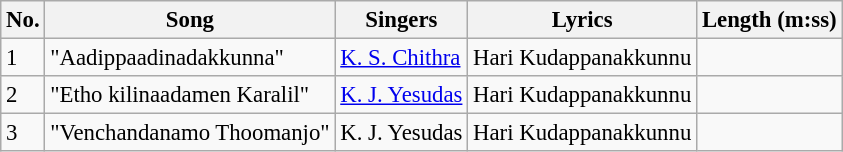<table class="wikitable" style="font-size:95%;">
<tr>
<th>No.</th>
<th>Song</th>
<th>Singers</th>
<th>Lyrics</th>
<th>Length (m:ss)</th>
</tr>
<tr>
<td>1</td>
<td>"Aadippaadinadakkunna"</td>
<td><a href='#'>K. S. Chithra</a></td>
<td>Hari Kudappanakkunnu</td>
<td></td>
</tr>
<tr>
<td>2</td>
<td>"Etho kilinaadamen Karalil"</td>
<td><a href='#'>K. J. Yesudas</a></td>
<td>Hari Kudappanakkunnu</td>
<td></td>
</tr>
<tr>
<td>3</td>
<td>"Venchandanamo Thoomanjo"</td>
<td>K. J. Yesudas</td>
<td>Hari Kudappanakkunnu</td>
<td></td>
</tr>
</table>
